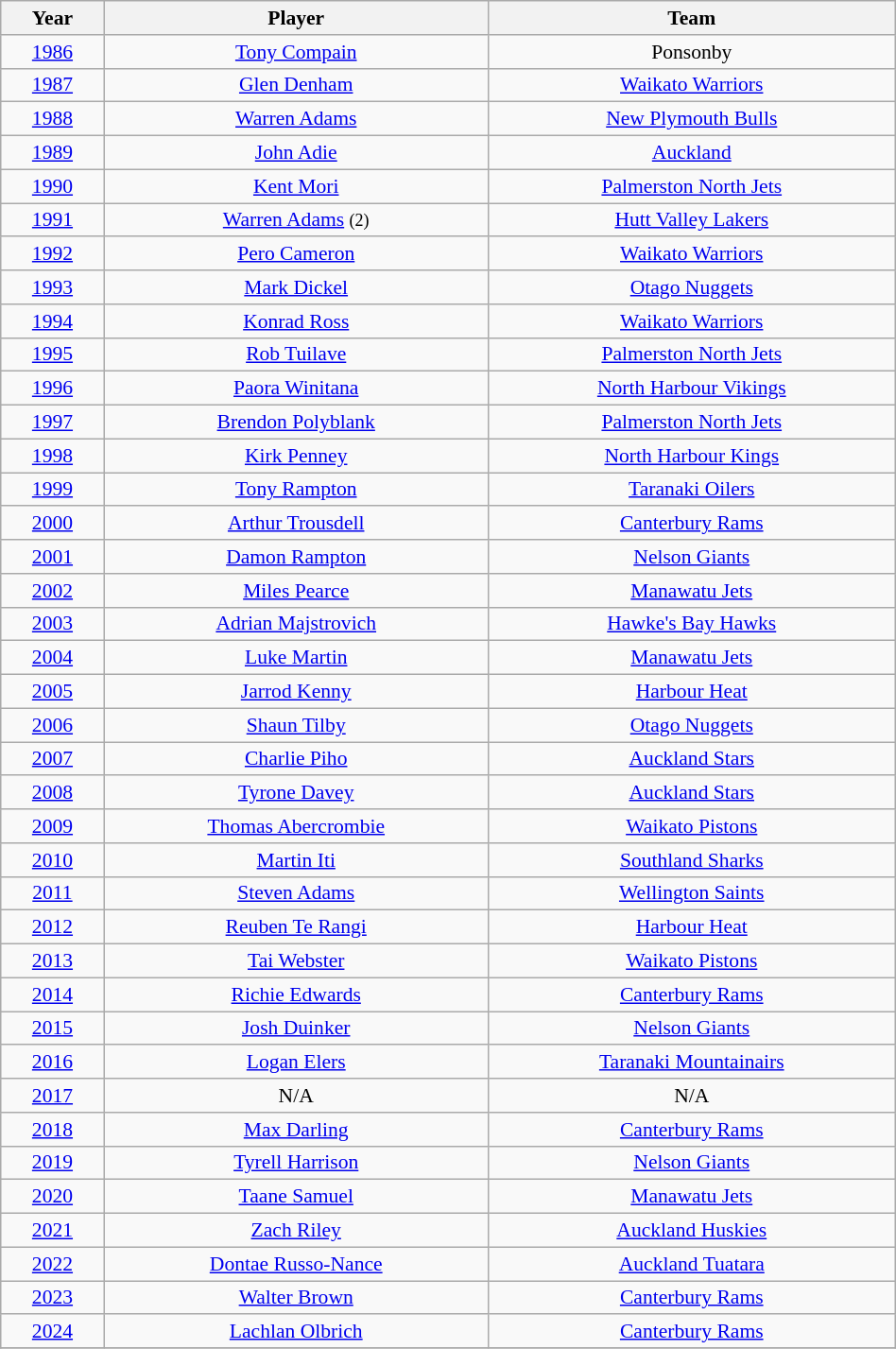<table class="wikitable" style="width: 50%; text-align:center; font-size:90%">
<tr>
<th>Year</th>
<th>Player</th>
<th>Team</th>
</tr>
<tr>
<td><a href='#'>1986</a></td>
<td><a href='#'>Tony Compain</a></td>
<td>Ponsonby</td>
</tr>
<tr>
<td><a href='#'>1987</a></td>
<td><a href='#'>Glen Denham</a></td>
<td><a href='#'>Waikato Warriors</a></td>
</tr>
<tr>
<td><a href='#'>1988</a></td>
<td><a href='#'>Warren Adams</a></td>
<td><a href='#'>New Plymouth Bulls</a></td>
</tr>
<tr>
<td><a href='#'>1989</a></td>
<td><a href='#'>John Adie</a></td>
<td><a href='#'>Auckland</a></td>
</tr>
<tr>
<td><a href='#'>1990</a></td>
<td><a href='#'>Kent Mori</a></td>
<td><a href='#'>Palmerston North Jets</a></td>
</tr>
<tr>
<td><a href='#'>1991</a></td>
<td><a href='#'>Warren Adams</a> <small>(2)</small></td>
<td><a href='#'>Hutt Valley Lakers</a></td>
</tr>
<tr>
<td><a href='#'>1992</a></td>
<td><a href='#'>Pero Cameron</a></td>
<td><a href='#'>Waikato Warriors</a></td>
</tr>
<tr>
<td><a href='#'>1993</a></td>
<td><a href='#'>Mark Dickel</a></td>
<td><a href='#'>Otago Nuggets</a></td>
</tr>
<tr>
<td><a href='#'>1994</a></td>
<td><a href='#'>Konrad Ross</a></td>
<td><a href='#'>Waikato Warriors</a></td>
</tr>
<tr>
<td><a href='#'>1995</a></td>
<td><a href='#'>Rob Tuilave</a></td>
<td><a href='#'>Palmerston North Jets</a></td>
</tr>
<tr>
<td><a href='#'>1996</a></td>
<td><a href='#'>Paora Winitana</a></td>
<td><a href='#'>North Harbour Vikings</a></td>
</tr>
<tr>
<td><a href='#'>1997</a></td>
<td><a href='#'>Brendon Polyblank</a></td>
<td><a href='#'>Palmerston North Jets</a></td>
</tr>
<tr>
<td><a href='#'>1998</a></td>
<td><a href='#'>Kirk Penney</a></td>
<td><a href='#'>North Harbour Kings</a></td>
</tr>
<tr>
<td><a href='#'>1999</a></td>
<td><a href='#'>Tony Rampton</a></td>
<td><a href='#'>Taranaki Oilers</a></td>
</tr>
<tr>
<td><a href='#'>2000</a></td>
<td><a href='#'>Arthur Trousdell</a></td>
<td><a href='#'>Canterbury Rams</a></td>
</tr>
<tr>
<td><a href='#'>2001</a></td>
<td><a href='#'>Damon Rampton</a></td>
<td><a href='#'>Nelson Giants</a></td>
</tr>
<tr>
<td><a href='#'>2002</a></td>
<td><a href='#'>Miles Pearce</a></td>
<td><a href='#'>Manawatu Jets</a></td>
</tr>
<tr>
<td><a href='#'>2003</a></td>
<td><a href='#'>Adrian Majstrovich</a></td>
<td><a href='#'>Hawke's Bay Hawks</a></td>
</tr>
<tr>
<td><a href='#'>2004</a></td>
<td><a href='#'>Luke Martin</a></td>
<td><a href='#'>Manawatu Jets</a></td>
</tr>
<tr>
<td><a href='#'>2005</a></td>
<td><a href='#'>Jarrod Kenny</a></td>
<td><a href='#'>Harbour Heat</a></td>
</tr>
<tr>
<td><a href='#'>2006</a></td>
<td><a href='#'>Shaun Tilby</a></td>
<td><a href='#'>Otago Nuggets</a></td>
</tr>
<tr>
<td><a href='#'>2007</a></td>
<td><a href='#'>Charlie Piho</a></td>
<td><a href='#'>Auckland Stars</a></td>
</tr>
<tr>
<td><a href='#'>2008</a></td>
<td><a href='#'>Tyrone Davey</a></td>
<td><a href='#'>Auckland Stars</a></td>
</tr>
<tr>
<td><a href='#'>2009</a></td>
<td><a href='#'>Thomas Abercrombie</a></td>
<td><a href='#'>Waikato Pistons</a></td>
</tr>
<tr>
<td><a href='#'>2010</a></td>
<td><a href='#'>Martin Iti</a></td>
<td><a href='#'>Southland Sharks</a></td>
</tr>
<tr>
<td><a href='#'>2011</a></td>
<td><a href='#'>Steven Adams</a></td>
<td><a href='#'>Wellington Saints</a></td>
</tr>
<tr>
<td><a href='#'>2012</a></td>
<td><a href='#'>Reuben Te Rangi</a></td>
<td><a href='#'>Harbour Heat</a></td>
</tr>
<tr>
<td><a href='#'>2013</a></td>
<td><a href='#'>Tai Webster</a></td>
<td><a href='#'>Waikato Pistons</a></td>
</tr>
<tr>
<td><a href='#'>2014</a></td>
<td><a href='#'>Richie Edwards</a></td>
<td><a href='#'>Canterbury Rams</a></td>
</tr>
<tr>
<td><a href='#'>2015</a></td>
<td><a href='#'>Josh Duinker</a></td>
<td><a href='#'>Nelson Giants</a></td>
</tr>
<tr>
<td><a href='#'>2016</a></td>
<td><a href='#'>Logan Elers</a></td>
<td><a href='#'>Taranaki Mountainairs</a></td>
</tr>
<tr>
<td><a href='#'>2017</a></td>
<td>N/A</td>
<td>N/A</td>
</tr>
<tr>
<td><a href='#'>2018</a></td>
<td><a href='#'>Max Darling</a></td>
<td><a href='#'>Canterbury Rams</a></td>
</tr>
<tr>
<td><a href='#'>2019</a></td>
<td><a href='#'>Tyrell Harrison</a></td>
<td><a href='#'>Nelson Giants</a></td>
</tr>
<tr>
<td><a href='#'>2020</a></td>
<td><a href='#'>Taane Samuel</a></td>
<td><a href='#'>Manawatu Jets</a></td>
</tr>
<tr>
<td><a href='#'>2021</a></td>
<td><a href='#'>Zach Riley</a></td>
<td><a href='#'>Auckland Huskies</a></td>
</tr>
<tr>
<td><a href='#'>2022</a></td>
<td><a href='#'>Dontae Russo-Nance</a></td>
<td><a href='#'>Auckland Tuatara</a></td>
</tr>
<tr>
<td><a href='#'>2023</a></td>
<td><a href='#'>Walter Brown</a></td>
<td><a href='#'>Canterbury Rams</a></td>
</tr>
<tr>
<td><a href='#'>2024</a></td>
<td><a href='#'>Lachlan Olbrich</a></td>
<td><a href='#'>Canterbury Rams</a></td>
</tr>
<tr>
</tr>
</table>
